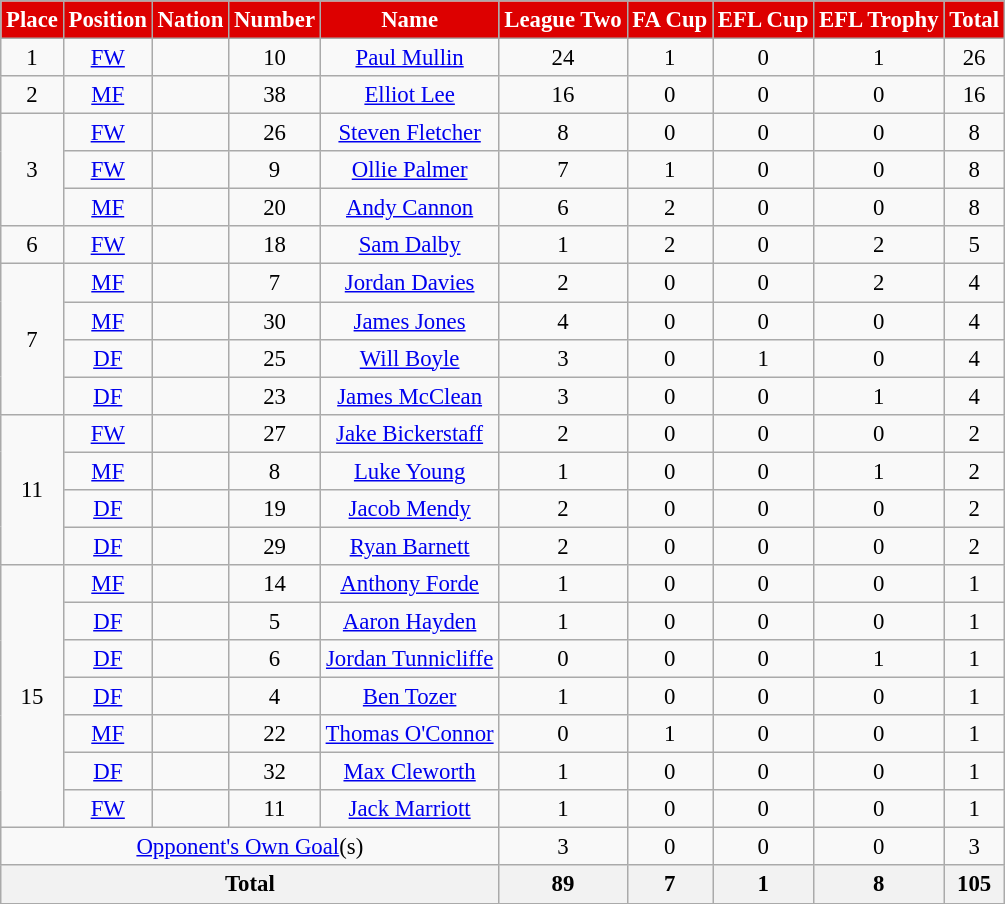<table class="wikitable" style="font-size: 95%; text-align: center">
<tr>
<th style="background:#d00; color:white; text-align:center;"!width=80>Place</th>
<th style="background:#d00; color:white; text-align:center;"!width=80>Position</th>
<th style="background:#d00; color:white; text-align:center;"!width=80>Nation</th>
<th style="background:#d00; color:white; text-align:center;"!width=80>Number</th>
<th style="background:#d00; color:white; text-align:center;"!width=150>Name</th>
<th style="background:#d00; color:white; text-align:center;"!width=150>League Two</th>
<th style="background:#d00; color:white; text-align:center;"!width=150>FA Cup</th>
<th style="background:#d00; color:white; text-align:center;"!width=150>EFL Cup</th>
<th style="background:#d00; color:white; text-align:center;"!width=150>EFL Trophy</th>
<th style="background:#d00; color:white; text-align:center;"!width=80>Total</th>
</tr>
<tr>
<td rowspan=1>1</td>
<td><a href='#'>FW</a></td>
<td></td>
<td>10</td>
<td><a href='#'>Paul Mullin</a></td>
<td>24</td>
<td>1</td>
<td>0</td>
<td>1</td>
<td>26</td>
</tr>
<tr>
<td rowspan=1>2</td>
<td><a href='#'>MF</a></td>
<td></td>
<td>38</td>
<td><a href='#'>Elliot Lee</a></td>
<td>16</td>
<td>0</td>
<td>0</td>
<td>0</td>
<td>16</td>
</tr>
<tr>
<td rowspan=3>3</td>
<td><a href='#'>FW</a></td>
<td></td>
<td>26</td>
<td><a href='#'>Steven Fletcher</a></td>
<td>8</td>
<td>0</td>
<td>0</td>
<td>0</td>
<td>8</td>
</tr>
<tr>
<td><a href='#'>FW</a></td>
<td></td>
<td>9</td>
<td><a href='#'>Ollie Palmer</a></td>
<td>7</td>
<td>1</td>
<td>0</td>
<td>0</td>
<td>8</td>
</tr>
<tr>
<td><a href='#'>MF</a></td>
<td></td>
<td>20</td>
<td><a href='#'>Andy Cannon</a></td>
<td>6</td>
<td>2</td>
<td>0</td>
<td>0</td>
<td>8</td>
</tr>
<tr>
<td rowspan=1>6</td>
<td><a href='#'>FW</a></td>
<td></td>
<td>18</td>
<td><a href='#'>Sam Dalby</a></td>
<td>1</td>
<td>2</td>
<td>0</td>
<td>2</td>
<td>5</td>
</tr>
<tr>
<td rowspan=4>7</td>
<td><a href='#'>MF</a></td>
<td></td>
<td>7</td>
<td><a href='#'>Jordan Davies</a></td>
<td>2</td>
<td>0</td>
<td>0</td>
<td>2</td>
<td>4</td>
</tr>
<tr>
<td><a href='#'>MF</a></td>
<td></td>
<td>30</td>
<td><a href='#'>James Jones</a></td>
<td>4</td>
<td>0</td>
<td>0</td>
<td>0</td>
<td>4</td>
</tr>
<tr>
<td><a href='#'>DF</a></td>
<td></td>
<td>25</td>
<td><a href='#'>Will Boyle</a></td>
<td>3</td>
<td>0</td>
<td>1</td>
<td>0</td>
<td>4</td>
</tr>
<tr>
<td><a href='#'>DF</a></td>
<td></td>
<td>23</td>
<td><a href='#'>James McClean</a></td>
<td>3</td>
<td>0</td>
<td>0</td>
<td>1</td>
<td>4</td>
</tr>
<tr>
<td rowspan=4>11</td>
<td><a href='#'>FW</a></td>
<td></td>
<td>27</td>
<td><a href='#'>Jake Bickerstaff</a></td>
<td>2</td>
<td>0</td>
<td>0</td>
<td>0</td>
<td>2</td>
</tr>
<tr>
<td><a href='#'>MF</a></td>
<td></td>
<td>8</td>
<td><a href='#'>Luke Young</a></td>
<td>1</td>
<td>0</td>
<td>0</td>
<td>1</td>
<td>2</td>
</tr>
<tr>
<td><a href='#'>DF</a></td>
<td></td>
<td>19</td>
<td><a href='#'>Jacob Mendy</a></td>
<td>2</td>
<td>0</td>
<td>0</td>
<td>0</td>
<td>2</td>
</tr>
<tr>
<td><a href='#'>DF</a></td>
<td></td>
<td>29</td>
<td><a href='#'>Ryan Barnett</a></td>
<td>2</td>
<td>0</td>
<td>0</td>
<td>0</td>
<td>2</td>
</tr>
<tr>
<td rowspan=7>15</td>
<td><a href='#'>MF</a></td>
<td></td>
<td>14</td>
<td><a href='#'>Anthony Forde</a></td>
<td>1</td>
<td>0</td>
<td>0</td>
<td>0</td>
<td>1</td>
</tr>
<tr>
<td><a href='#'>DF</a></td>
<td></td>
<td>5</td>
<td><a href='#'>Aaron Hayden</a></td>
<td>1</td>
<td>0</td>
<td>0</td>
<td>0</td>
<td>1</td>
</tr>
<tr>
<td><a href='#'>DF</a></td>
<td></td>
<td>6</td>
<td><a href='#'>Jordan Tunnicliffe</a></td>
<td>0</td>
<td>0</td>
<td>0</td>
<td>1</td>
<td>1</td>
</tr>
<tr>
<td><a href='#'>DF</a></td>
<td></td>
<td>4</td>
<td><a href='#'>Ben Tozer</a></td>
<td>1</td>
<td>0</td>
<td>0</td>
<td>0</td>
<td>1</td>
</tr>
<tr>
<td><a href='#'>MF</a></td>
<td></td>
<td>22</td>
<td><a href='#'>Thomas O'Connor</a></td>
<td>0</td>
<td>1</td>
<td>0</td>
<td>0</td>
<td>1</td>
</tr>
<tr>
<td><a href='#'>DF</a></td>
<td></td>
<td>32</td>
<td><a href='#'>Max Cleworth</a></td>
<td>1</td>
<td>0</td>
<td>0</td>
<td>0</td>
<td>1</td>
</tr>
<tr>
<td><a href='#'>FW</a></td>
<td></td>
<td>11</td>
<td><a href='#'>Jack Marriott</a></td>
<td>1</td>
<td>0</td>
<td>0</td>
<td>0</td>
<td>1</td>
</tr>
<tr>
<td colspan=5><a href='#'>Opponent's Own Goal</a>(s)</td>
<td>3</td>
<td>0</td>
<td>0</td>
<td>0</td>
<td>3</td>
</tr>
<tr>
<th colspan=5>Total</th>
<th>89</th>
<th>7</th>
<th>1</th>
<th>8</th>
<th>105</th>
</tr>
<tr>
</tr>
</table>
